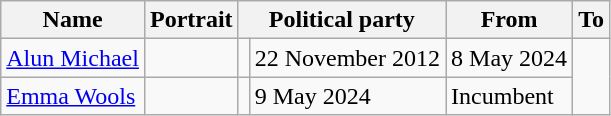<table class="wikitable">
<tr>
<th scope="col">Name</th>
<th>Portrait</th>
<th colspan="2" scope="col">Political party</th>
<th scope="col">From</th>
<th scope="col">To</th>
</tr>
<tr>
<td><a href='#'>Alun Michael</a></td>
<td></td>
<td></td>
<td>22 November 2012</td>
<td>8 May 2024</td>
</tr>
<tr>
<td><a href='#'>Emma Wools</a></td>
<td></td>
<td></td>
<td>9 May 2024</td>
<td>Incumbent</td>
</tr>
</table>
